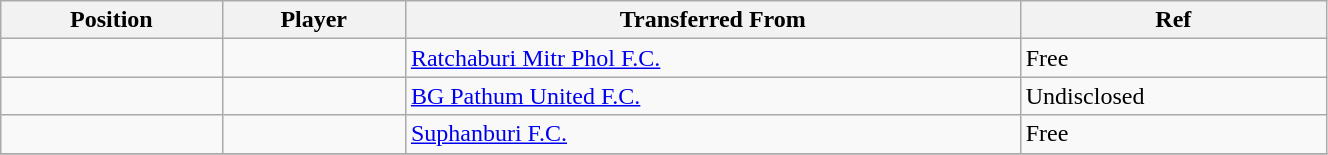<table class="wikitable sortable" style="width:70%; text-align:center; font-size:100%; text-align:left;">
<tr>
<th><strong>Position</strong></th>
<th><strong>Player</strong></th>
<th><strong>Transferred From</strong></th>
<th><strong>Ref</strong></th>
</tr>
<tr>
<td></td>
<td></td>
<td> <a href='#'>Ratchaburi Mitr Phol F.C.</a></td>
<td>Free </td>
</tr>
<tr>
<td></td>
<td></td>
<td> <a href='#'>BG Pathum United F.C.</a></td>
<td>Undisclosed </td>
</tr>
<tr>
<td></td>
<td></td>
<td> <a href='#'>Suphanburi F.C.</a></td>
<td>Free</td>
</tr>
<tr>
</tr>
</table>
